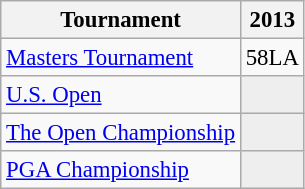<table class="wikitable" style="font-size:95%;">
<tr>
<th>Tournament</th>
<th>2013</th>
</tr>
<tr>
<td><a href='#'>Masters Tournament</a></td>
<td align="center">58<span>LA</span></td>
</tr>
<tr>
<td><a href='#'>U.S. Open</a></td>
<td style="background:#eeeeee;"></td>
</tr>
<tr>
<td><a href='#'>The Open Championship</a></td>
<td style="background:#eeeeee;"></td>
</tr>
<tr>
<td><a href='#'>PGA Championship</a></td>
<td style="background:#eeeeee;"></td>
</tr>
</table>
